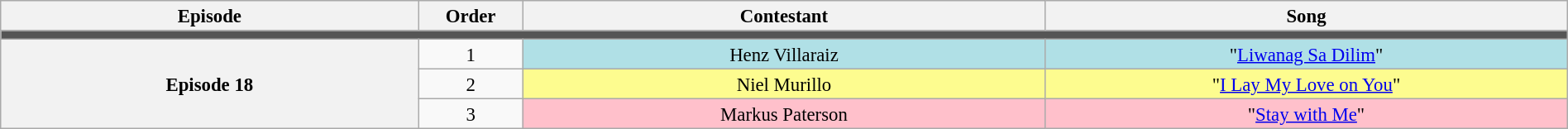<table class="wikitable" style="text-align:center; line-height:17px; width:100%; font-size: 95%;">
<tr>
<th style="width:20%;">Episode</th>
<th style="width:05%;">Order</th>
<th style="width:25%;">Contestant</th>
<th style="width:25%;">Song</th>
</tr>
<tr>
<td colspan="4" style="background:#555;"></td>
</tr>
<tr>
<th rowspan="3">Episode 18<br><small></small></th>
<td>1</td>
<td style="background:#b0e0e6;">Henz Villaraiz</td>
<td style="background:#b0e0e6;">"<a href='#'>Liwanag Sa Dilim</a>"</td>
</tr>
<tr>
<td>2</td>
<td style="background:#fdfc8f;">Niel Murillo</td>
<td style="background:#fdfc8f;">"<a href='#'>I Lay My Love on You</a>"</td>
</tr>
<tr>
<td>3</td>
<td style="background:pink;">Markus Paterson</td>
<td style="background:pink;">"<a href='#'>Stay with Me</a>"</td>
</tr>
</table>
